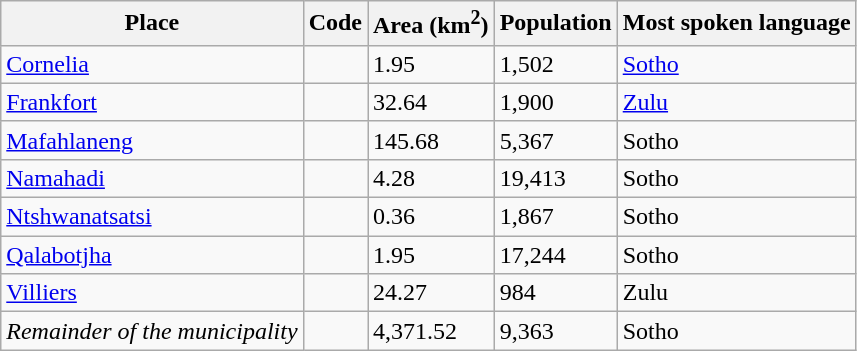<table class="wikitable sortable">
<tr>
<th>Place</th>
<th>Code</th>
<th>Area (km<sup>2</sup>)</th>
<th>Population</th>
<th>Most spoken language</th>
</tr>
<tr>
<td><a href='#'>Cornelia</a></td>
<td></td>
<td>1.95</td>
<td>1,502</td>
<td><a href='#'>Sotho</a></td>
</tr>
<tr>
<td><a href='#'>Frankfort</a></td>
<td></td>
<td>32.64</td>
<td>1,900</td>
<td><a href='#'>Zulu</a></td>
</tr>
<tr>
<td><a href='#'>Mafahlaneng</a></td>
<td></td>
<td>145.68</td>
<td>5,367</td>
<td>Sotho</td>
</tr>
<tr>
<td><a href='#'>Namahadi</a></td>
<td></td>
<td>4.28</td>
<td>19,413</td>
<td>Sotho</td>
</tr>
<tr>
<td><a href='#'>Ntshwanatsatsi</a></td>
<td></td>
<td>0.36</td>
<td>1,867</td>
<td>Sotho</td>
</tr>
<tr>
<td><a href='#'>Qalabotjha</a></td>
<td></td>
<td>1.95</td>
<td>17,244</td>
<td>Sotho</td>
</tr>
<tr>
<td><a href='#'>Villiers</a></td>
<td></td>
<td>24.27</td>
<td>984</td>
<td>Zulu</td>
</tr>
<tr>
<td><em>Remainder of the municipality</em></td>
<td></td>
<td>4,371.52</td>
<td>9,363</td>
<td>Sotho</td>
</tr>
</table>
